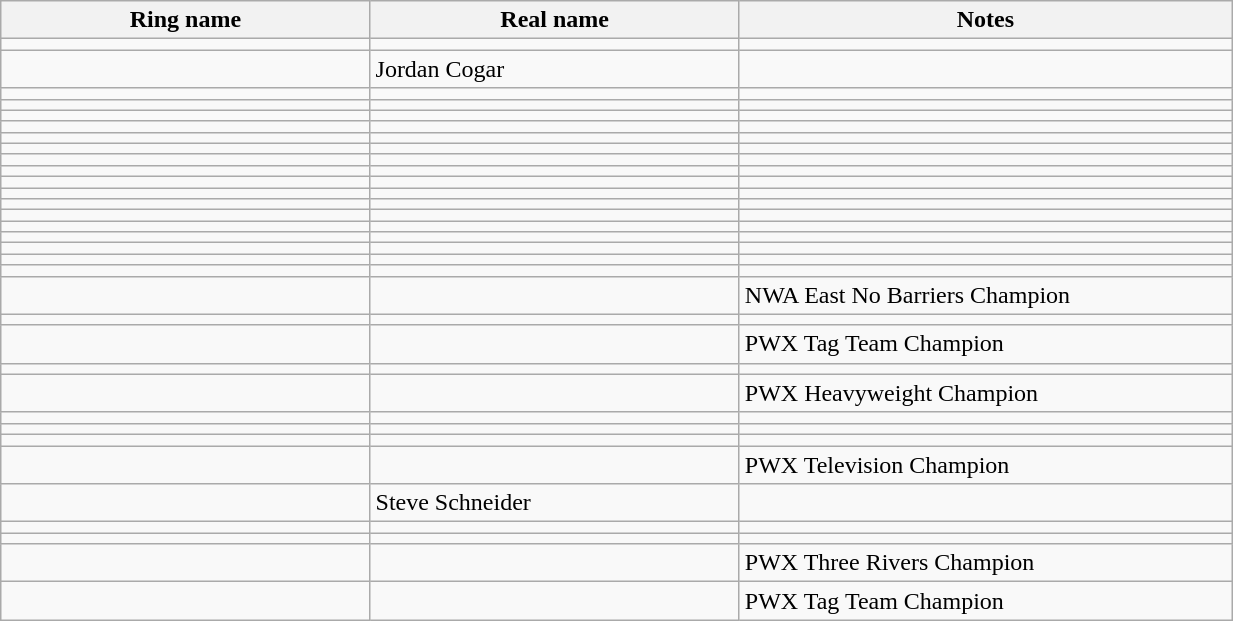<table class="wikitable sortable" style="width:65%;">
<tr>
<th width=15%>Ring name</th>
<th width=15%>Real name</th>
<th width=20%>Notes</th>
</tr>
<tr>
<td></td>
<td></td>
<td></td>
</tr>
<tr>
<td></td>
<td>Jordan Cogar</td>
<td></td>
</tr>
<tr>
<td></td>
<td></td>
<td></td>
</tr>
<tr>
<td></td>
<td></td>
<td></td>
</tr>
<tr>
<td></td>
<td></td>
<td></td>
</tr>
<tr>
<td></td>
<td></td>
<td></td>
</tr>
<tr>
<td></td>
<td></td>
<td></td>
</tr>
<tr>
<td></td>
<td></td>
<td></td>
</tr>
<tr>
<td></td>
<td></td>
<td></td>
</tr>
<tr>
<td></td>
<td></td>
<td></td>
</tr>
<tr>
<td></td>
<td></td>
<td></td>
</tr>
<tr>
<td></td>
<td></td>
<td></td>
</tr>
<tr>
<td></td>
<td></td>
<td></td>
</tr>
<tr>
<td></td>
<td></td>
<td></td>
</tr>
<tr>
<td></td>
<td></td>
<td></td>
</tr>
<tr>
<td></td>
<td></td>
<td></td>
</tr>
<tr>
<td></td>
<td></td>
<td></td>
</tr>
<tr>
<td></td>
<td></td>
<td></td>
</tr>
<tr>
<td></td>
<td></td>
<td></td>
</tr>
<tr>
<td></td>
<td></td>
<td>NWA East No Barriers Champion</td>
</tr>
<tr>
<td></td>
<td></td>
<td></td>
</tr>
<tr>
<td></td>
<td></td>
<td>PWX Tag Team Champion</td>
</tr>
<tr>
<td></td>
<td></td>
<td></td>
</tr>
<tr>
<td><em></em></td>
<td></td>
<td>PWX Heavyweight Champion</td>
</tr>
<tr>
<td></td>
<td></td>
<td></td>
</tr>
<tr>
<td></td>
<td></td>
<td></td>
</tr>
<tr>
<td></td>
<td></td>
<td></td>
</tr>
<tr>
<td></td>
<td></td>
<td>PWX Television Champion</td>
</tr>
<tr>
<td></td>
<td>Steve Schneider</td>
<td></td>
</tr>
<tr>
<td></td>
<td></td>
<td></td>
</tr>
<tr>
<td></td>
<td></td>
<td></td>
</tr>
<tr>
<td></td>
<td></td>
<td>PWX Three Rivers Champion</td>
</tr>
<tr>
<td></td>
<td></td>
<td>PWX Tag Team Champion</td>
</tr>
</table>
